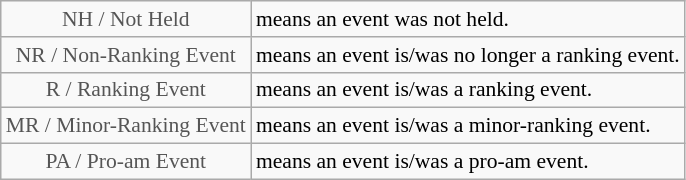<table class="wikitable" style="font-size:90%">
<tr>
<td style="text-align:center; color:#555555;" colspan="4">NH / Not Held</td>
<td>means an event was not held.</td>
</tr>
<tr>
<td style="text-align:center; color:#555555;" colspan="4">NR / Non-Ranking Event</td>
<td>means an event is/was no longer a ranking event.</td>
</tr>
<tr>
<td style="text-align:center; color:#555555;" colspan="4">R / Ranking Event</td>
<td>means an event is/was a ranking event.</td>
</tr>
<tr>
<td style="text-align:center; color:#555555;" colspan="4">MR / Minor-Ranking Event</td>
<td>means an event is/was a minor-ranking event.</td>
</tr>
<tr>
<td style="text-align:center; color:#555555;" colspan="4">PA / Pro-am Event</td>
<td>means an event is/was a pro-am event.</td>
</tr>
</table>
